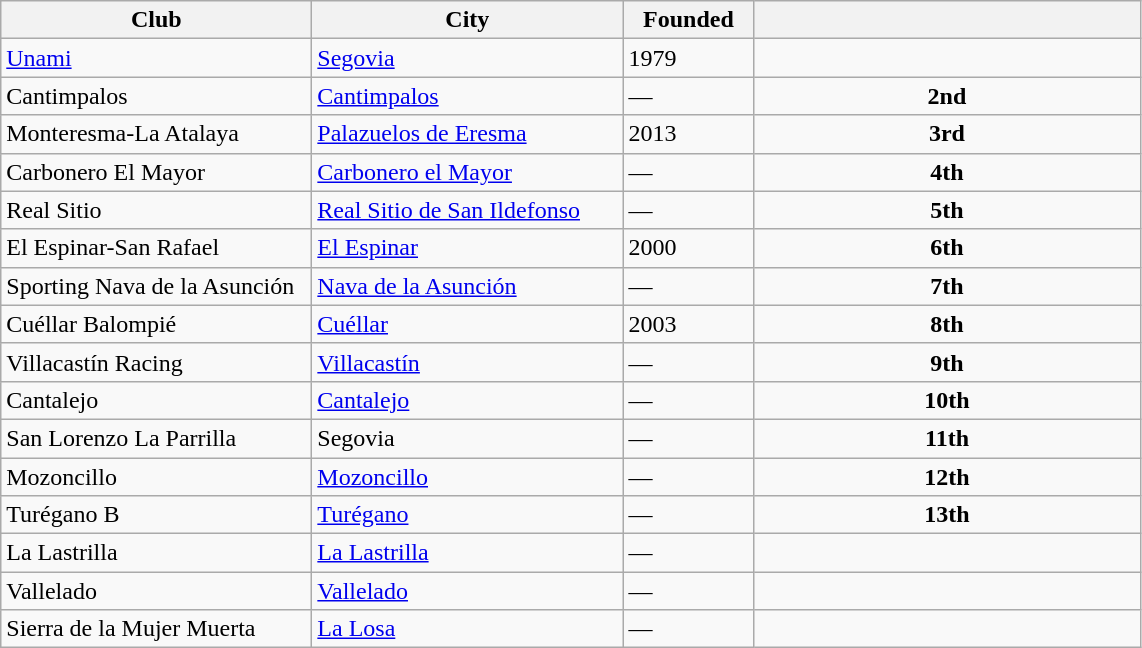<table class="wikitable sortable">
<tr>
<th width=200>Club</th>
<th width=200>City</th>
<th width=80>Founded</th>
<th width=250></th>
</tr>
<tr>
<td><a href='#'>Unami</a></td>
<td><a href='#'>Segovia</a></td>
<td>1979</td>
<td align=center><strong></strong></td>
</tr>
<tr>
<td>Cantimpalos</td>
<td><a href='#'>Cantimpalos</a></td>
<td>—</td>
<td align=center><strong>2nd</strong></td>
</tr>
<tr>
<td>Monteresma-La Atalaya</td>
<td><a href='#'>Palazuelos de Eresma</a></td>
<td>2013</td>
<td align=center><strong>3rd</strong></td>
</tr>
<tr>
<td>Carbonero El Mayor</td>
<td><a href='#'>Carbonero el Mayor</a></td>
<td>—</td>
<td align=center><strong>4th</strong></td>
</tr>
<tr>
<td>Real Sitio</td>
<td><a href='#'>Real Sitio de San Ildefonso</a></td>
<td>—</td>
<td align=center><strong>5th</strong></td>
</tr>
<tr>
<td>El Espinar-San Rafael</td>
<td><a href='#'>El Espinar</a></td>
<td>2000</td>
<td align=center><strong>6th</strong></td>
</tr>
<tr>
<td>Sporting Nava de la Asunción</td>
<td><a href='#'>Nava de la Asunción</a></td>
<td>—</td>
<td align=center><strong>7th</strong></td>
</tr>
<tr>
<td>Cuéllar Balompié</td>
<td><a href='#'>Cuéllar</a></td>
<td>2003</td>
<td align=center><strong>8th</strong></td>
</tr>
<tr>
<td>Villacastín Racing</td>
<td><a href='#'>Villacastín</a></td>
<td>—</td>
<td align=center><strong>9th</strong></td>
</tr>
<tr>
<td>Cantalejo</td>
<td><a href='#'>Cantalejo</a></td>
<td>—</td>
<td align=center><strong>10th</strong></td>
</tr>
<tr>
<td>San Lorenzo La Parrilla</td>
<td>Segovia</td>
<td>—</td>
<td align=center><strong>11th</strong></td>
</tr>
<tr>
<td>Mozoncillo</td>
<td><a href='#'>Mozoncillo</a></td>
<td>—</td>
<td align=center><strong>12th</strong></td>
</tr>
<tr>
<td>Turégano B</td>
<td><a href='#'>Turégano</a></td>
<td>—</td>
<td align=center><strong>13th</strong></td>
</tr>
<tr>
<td>La Lastrilla</td>
<td><a href='#'>La Lastrilla</a></td>
<td>—</td>
<td align=center><strong></strong></td>
</tr>
<tr>
<td>Vallelado</td>
<td><a href='#'>Vallelado</a></td>
<td>—</td>
<td align=center><strong></strong></td>
</tr>
<tr>
<td>Sierra de la Mujer Muerta</td>
<td><a href='#'>La Losa</a></td>
<td>—</td>
<td align=center><strong></strong></td>
</tr>
</table>
